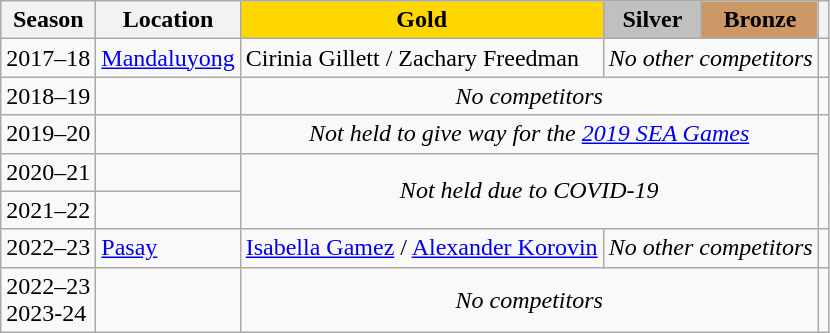<table class="wikitable">
<tr>
<th>Season</th>
<th>Location</th>
<td align=center bgcolor=gold><strong>Gold</strong></td>
<td align=center bgcolor=silver><strong>Silver</strong></td>
<td align=center bgcolor=cc9966><strong>Bronze</strong></td>
<th></th>
</tr>
<tr>
<td>2017–18</td>
<td><a href='#'>Mandaluyong</a></td>
<td>Cirinia Gillett / Zachary Freedman</td>
<td colspan=2 align=center><em>No other competitors</em></td>
<td></td>
</tr>
<tr>
<td>2018–19</td>
<td></td>
<td colspan=3 align=center><em>No competitors</em></td>
<td></td>
</tr>
<tr>
<td>2019–20</td>
<td></td>
<td colspan=3 align=center><em>Not held to give way for the <a href='#'>2019 SEA Games</a></em></td>
<td rowspan=3></td>
</tr>
<tr>
<td>2020–21</td>
<td></td>
<td colspan=3 align=center rowspan=2><em>Not held due to COVID-19</em></td>
</tr>
<tr>
<td>2021–22</td>
<td></td>
</tr>
<tr>
<td>2022–23</td>
<td><a href='#'>Pasay</a></td>
<td><a href='#'>Isabella Gamez</a> / <a href='#'>Alexander Korovin</a></td>
<td colspan=2 align=center><em>No other competitors</em></td>
<td></td>
</tr>
<tr>
<td>2022–23<br>2023-24</td>
<td></td>
<td colspan=3 align=center><em>No competitors</em></td>
<td></td>
</tr>
</table>
